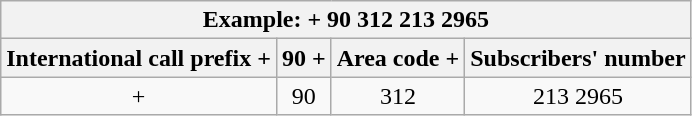<table class="wikitable" border=1>
<tr>
<th colspan=4 align="center">Example: + 90 312 213 2965</th>
</tr>
<tr>
<th>International call prefix +</th>
<th>90 +</th>
<th>Area code +</th>
<th>Subscribers' number</th>
</tr>
<tr>
<td colspan=1 align="center">+</td>
<td colspan=1 align="center">90</td>
<td colspan=1 align="center">312</td>
<td colspan=1 align="center">213 2965</td>
</tr>
</table>
